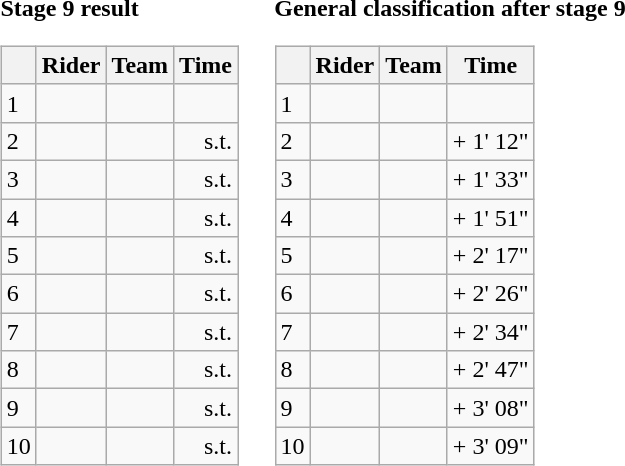<table>
<tr>
<td><strong>Stage 9 result</strong><br><table class="wikitable">
<tr>
<th></th>
<th>Rider</th>
<th>Team</th>
<th>Time</th>
</tr>
<tr>
<td>1</td>
<td></td>
<td></td>
<td align="right"></td>
</tr>
<tr>
<td>2</td>
<td></td>
<td></td>
<td align="right">s.t.</td>
</tr>
<tr>
<td>3</td>
<td></td>
<td></td>
<td align="right">s.t.</td>
</tr>
<tr>
<td>4</td>
<td></td>
<td></td>
<td align="right">s.t.</td>
</tr>
<tr>
<td>5</td>
<td></td>
<td></td>
<td align="right">s.t.</td>
</tr>
<tr>
<td>6</td>
<td></td>
<td></td>
<td align="right">s.t.</td>
</tr>
<tr>
<td>7</td>
<td></td>
<td></td>
<td align="right">s.t.</td>
</tr>
<tr>
<td>8</td>
<td></td>
<td></td>
<td align="right">s.t.</td>
</tr>
<tr>
<td>9</td>
<td></td>
<td></td>
<td align="right">s.t.</td>
</tr>
<tr>
<td>10</td>
<td></td>
<td></td>
<td align="right">s.t.</td>
</tr>
</table>
</td>
<td></td>
<td><strong>General classification after stage 9</strong><br><table class="wikitable">
<tr>
<th></th>
<th>Rider</th>
<th>Team</th>
<th>Time</th>
</tr>
<tr>
<td>1</td>
<td></td>
<td></td>
<td align="right"></td>
</tr>
<tr>
<td>2</td>
<td></td>
<td></td>
<td align="right">+ 1' 12"</td>
</tr>
<tr>
<td>3</td>
<td></td>
<td></td>
<td align="right">+ 1' 33"</td>
</tr>
<tr>
<td>4</td>
<td></td>
<td></td>
<td align="right">+ 1' 51"</td>
</tr>
<tr>
<td>5</td>
<td></td>
<td></td>
<td align="right">+ 2' 17"</td>
</tr>
<tr>
<td>6</td>
<td> </td>
<td></td>
<td align="right">+ 2' 26"</td>
</tr>
<tr>
<td>7</td>
<td></td>
<td></td>
<td align="right">+ 2' 34"</td>
</tr>
<tr>
<td>8</td>
<td></td>
<td></td>
<td align="right">+ 2' 47"</td>
</tr>
<tr>
<td>9</td>
<td></td>
<td></td>
<td align="right">+ 3' 08"</td>
</tr>
<tr>
<td>10</td>
<td></td>
<td></td>
<td align="right">+ 3' 09"</td>
</tr>
</table>
</td>
</tr>
</table>
